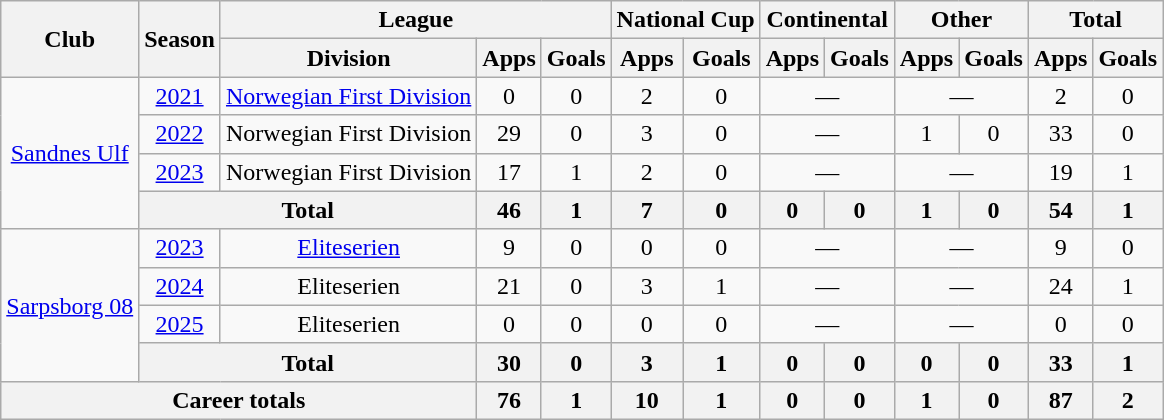<table class="wikitable" style="text-align:center">
<tr>
<th rowspan="2">Club</th>
<th rowspan="2">Season</th>
<th colspan="3">League</th>
<th colspan="2">National Cup</th>
<th colspan="2">Continental</th>
<th colspan="2">Other</th>
<th colspan="2">Total</th>
</tr>
<tr>
<th>Division</th>
<th>Apps</th>
<th>Goals</th>
<th>Apps</th>
<th>Goals</th>
<th>Apps</th>
<th>Goals</th>
<th>Apps</th>
<th>Goals</th>
<th>Apps</th>
<th>Goals</th>
</tr>
<tr>
<td rowspan="4"><a href='#'>Sandnes Ulf</a></td>
<td><a href='#'>2021</a></td>
<td><a href='#'>Norwegian First Division</a></td>
<td>0</td>
<td>0</td>
<td>2</td>
<td>0</td>
<td colspan="2">—</td>
<td colspan="2">—</td>
<td>2</td>
<td>0</td>
</tr>
<tr>
<td><a href='#'>2022</a></td>
<td>Norwegian First Division</td>
<td>29</td>
<td>0</td>
<td>3</td>
<td>0</td>
<td colspan="2">—</td>
<td>1</td>
<td>0</td>
<td>33</td>
<td>0</td>
</tr>
<tr>
<td><a href='#'>2023</a></td>
<td>Norwegian First Division</td>
<td>17</td>
<td>1</td>
<td>2</td>
<td>0</td>
<td colspan="2">—</td>
<td colspan="2">—</td>
<td>19</td>
<td>1</td>
</tr>
<tr>
<th colspan="2">Total</th>
<th>46</th>
<th>1</th>
<th>7</th>
<th>0</th>
<th>0</th>
<th>0</th>
<th>1</th>
<th>0</th>
<th>54</th>
<th>1</th>
</tr>
<tr>
<td rowspan="4"><a href='#'>Sarpsborg 08</a></td>
<td><a href='#'>2023</a></td>
<td><a href='#'>Eliteserien</a></td>
<td>9</td>
<td>0</td>
<td>0</td>
<td>0</td>
<td colspan="2">—</td>
<td colspan="2">—</td>
<td>9</td>
<td>0</td>
</tr>
<tr>
<td><a href='#'>2024</a></td>
<td>Eliteserien</td>
<td>21</td>
<td>0</td>
<td>3</td>
<td>1</td>
<td colspan="2">—</td>
<td colspan="2">—</td>
<td>24</td>
<td>1</td>
</tr>
<tr>
<td><a href='#'>2025</a></td>
<td>Eliteserien</td>
<td>0</td>
<td>0</td>
<td>0</td>
<td>0</td>
<td colspan="2">—</td>
<td colspan="2">—</td>
<td>0</td>
<td>0</td>
</tr>
<tr>
<th colspan="2">Total</th>
<th>30</th>
<th>0</th>
<th>3</th>
<th>1</th>
<th>0</th>
<th>0</th>
<th>0</th>
<th>0</th>
<th>33</th>
<th>1</th>
</tr>
<tr>
<th colspan="3">Career totals</th>
<th>76</th>
<th>1</th>
<th>10</th>
<th>1</th>
<th>0</th>
<th>0</th>
<th>1</th>
<th>0</th>
<th>87</th>
<th>2</th>
</tr>
</table>
